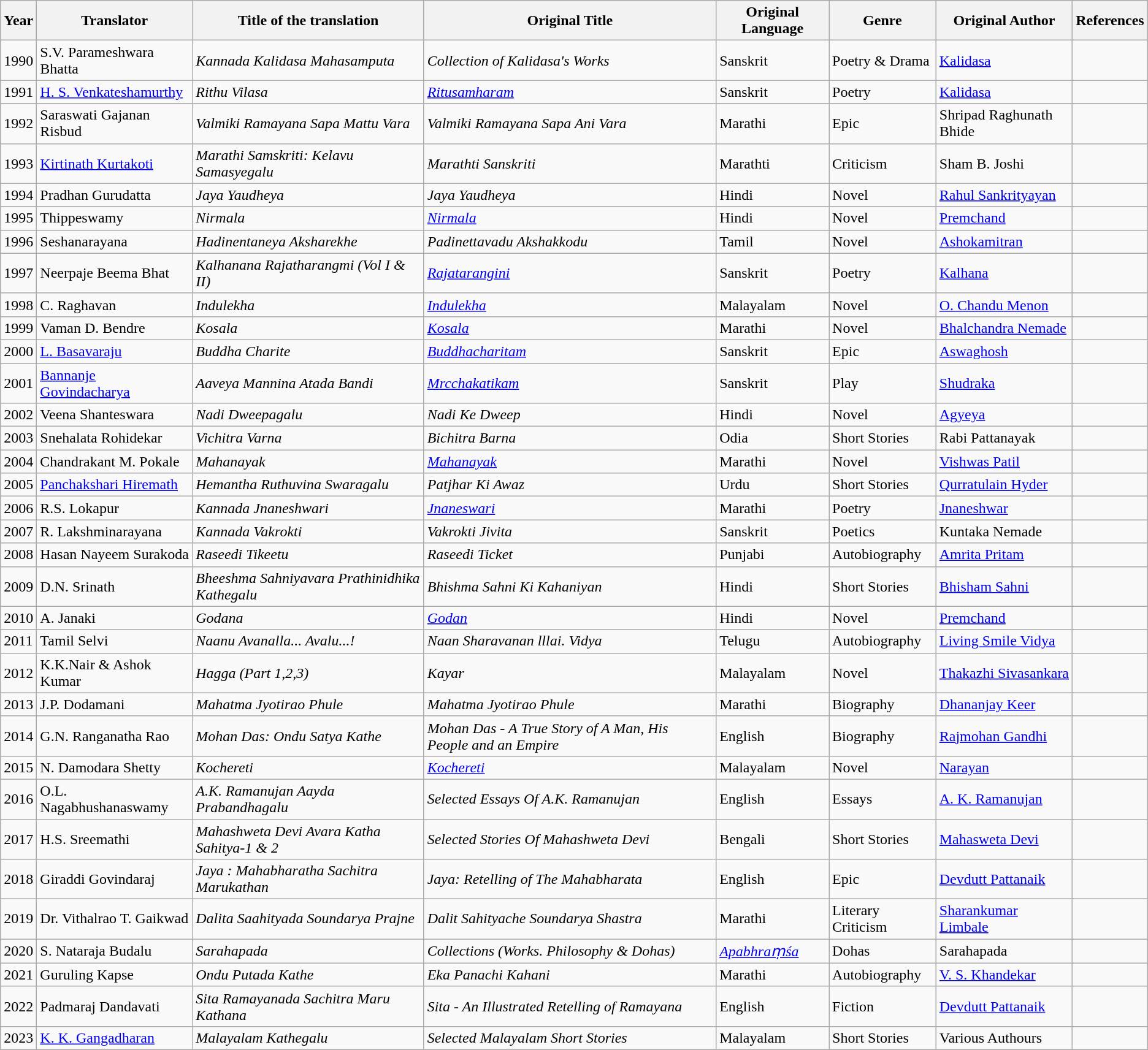<table class="wikitable sortable">
<tr>
<th>Year</th>
<th>Translator</th>
<th>Title of the translation</th>
<th>Original Title</th>
<th>Original Language</th>
<th>Genre</th>
<th>Original Author</th>
<th class=unsortable>References</th>
</tr>
<tr>
<td>1990</td>
<td>S.V. Parameshwara Bhatta</td>
<td><em>Kannada Kalidasa Mahasamputa</em></td>
<td><em>Collection of Kalidasa's Works</em></td>
<td>Sanskrit</td>
<td>Poetry & Drama</td>
<td><a href='#'>Kalidasa</a></td>
<td></td>
</tr>
<tr>
<td>1991</td>
<td><a href='#'>H. S. Venkateshamurthy</a></td>
<td><em>Rithu Vilasa</em></td>
<td><em><a href='#'>Ritusamharam</a></em></td>
<td>Sanskrit</td>
<td>Poetry</td>
<td><a href='#'>Kalidasa</a></td>
<td></td>
</tr>
<tr>
<td>1992</td>
<td>Saraswati Gajanan Risbud</td>
<td><em>Valmiki Ramayana Sapa Mattu Vara</em></td>
<td><em>Valmiki Ramayana Sapa Ani Vara</em></td>
<td>Marathi</td>
<td>Epic</td>
<td>Shripad Raghunath Bhide</td>
<td></td>
</tr>
<tr>
<td>1993</td>
<td><a href='#'>Kirtinath Kurtakoti</a></td>
<td><em>Marathi Samskriti: Kelavu Samasyegalu</em></td>
<td><em>Marathti Sanskriti</em></td>
<td>Marathti</td>
<td>Criticism</td>
<td>Sham B. Joshi</td>
<td></td>
</tr>
<tr>
<td>1994</td>
<td>Pradhan Gurudatta</td>
<td><em>Jaya Yaudheya</em></td>
<td><em>Jaya Yaudheya</em></td>
<td>Hindi</td>
<td>Novel</td>
<td><a href='#'>Rahul Sankrityayan</a></td>
<td></td>
</tr>
<tr>
<td>1995</td>
<td>Thippeswamy</td>
<td><em>Nirmala</em></td>
<td><em><a href='#'>Nirmala</a></em></td>
<td>Hindi</td>
<td>Novel</td>
<td><a href='#'>Premchand</a></td>
<td></td>
</tr>
<tr>
<td>1996</td>
<td>Seshanarayana</td>
<td><em>Hadinentaneya Aksharekhe</em></td>
<td><em>Padinettavadu Akshakkodu</em></td>
<td>Tamil</td>
<td>Novel</td>
<td><a href='#'>Ashokamitran</a></td>
<td></td>
</tr>
<tr>
<td>1997</td>
<td>Neerpaje Beema Bhat</td>
<td><em>Kalhanana Rajatharangmi (Vol I & II)</em></td>
<td><em><a href='#'>Rajatarangini</a></em></td>
<td>Sanskrit</td>
<td>Poetry</td>
<td><a href='#'>Kalhana</a></td>
<td></td>
</tr>
<tr>
<td>1998</td>
<td>C. Raghavan</td>
<td><em>Indulekha</em></td>
<td><em><a href='#'>Indulekha</a></em></td>
<td>Malayalam</td>
<td>Novel</td>
<td><a href='#'>O. Chandu Menon</a></td>
<td></td>
</tr>
<tr>
<td>1999</td>
<td>Vaman D. Bendre</td>
<td><em>Kosala</em></td>
<td><em><a href='#'>Kosala</a></em></td>
<td>Marathi</td>
<td>Novel</td>
<td><a href='#'>Bhalchandra Nemade</a></td>
<td></td>
</tr>
<tr>
<td>2000</td>
<td><a href='#'>L. Basavaraju</a></td>
<td><em>Buddha Charite</em></td>
<td><em><a href='#'>Buddhacharitam</a></em></td>
<td>Sanskrit</td>
<td>Epic</td>
<td><a href='#'>Aswaghosh</a></td>
<td></td>
</tr>
<tr>
<td>2001</td>
<td><a href='#'>Bannanje Govindacharya</a></td>
<td><em>Aaveya Mannina Atada Bandi</em></td>
<td><em><a href='#'>Mrcchakatikam</a></em></td>
<td>Sanskrit</td>
<td>Play</td>
<td><a href='#'>Shudraka</a></td>
<td></td>
</tr>
<tr>
<td>2002</td>
<td>Veena Shanteswara</td>
<td><em>Nadi Dweepagalu</em></td>
<td><em>Nadi Ke Dweep</em></td>
<td>Hindi</td>
<td>Novel</td>
<td><a href='#'>Agyeya</a></td>
<td></td>
</tr>
<tr>
<td>2003</td>
<td>Snehalata Rohidekar</td>
<td><em>Vichitra Varna</em></td>
<td><em>Bichitra Barna</em></td>
<td>Odia</td>
<td>Short Stories</td>
<td>Rabi Pattanayak</td>
<td></td>
</tr>
<tr>
<td>2004</td>
<td>Chandrakant M. Pokale</td>
<td><em>Mahanayak</em></td>
<td><em><a href='#'>Mahanayak</a></em></td>
<td>Marathi</td>
<td>Novel</td>
<td><a href='#'>Vishwas Patil</a></td>
<td></td>
</tr>
<tr>
<td>2005</td>
<td><a href='#'>Panchakshari Hiremath</a></td>
<td><em>Hemantha Ruthuvina Swaragalu</em></td>
<td><em>Patjhar Ki Awaz</em></td>
<td>Urdu</td>
<td>Short Stories</td>
<td><a href='#'>Qurratulain Hyder</a></td>
<td></td>
</tr>
<tr>
<td>2006</td>
<td>R.S. Lokapur</td>
<td><em>Kannada Jnaneshwari</em></td>
<td><em><a href='#'>Jnaneswari</a></em></td>
<td>Marathi</td>
<td>Poetry</td>
<td><a href='#'>Jnaneshwar</a></td>
<td></td>
</tr>
<tr>
<td>2007</td>
<td>R. Lakshminarayana</td>
<td><em>Kannada Vakrokti</em></td>
<td><em>Vakrokti Jivita</em></td>
<td>Sanskrit</td>
<td>Poetics</td>
<td>Kuntaka Nemade</td>
<td></td>
</tr>
<tr>
<td>2008</td>
<td>Hasan Nayeem Surakoda</td>
<td><em>Raseedi Tikeetu</em></td>
<td><em>Raseedi Ticket</em></td>
<td>Punjabi</td>
<td>Autobiography</td>
<td><a href='#'>Amrita Pritam</a></td>
<td></td>
</tr>
<tr>
<td>2009</td>
<td>D.N. Srinath</td>
<td><em>Bheeshma Sahniyavara Prathinidhika Kathegalu</em></td>
<td><em>Bhishma Sahni Ki Kahaniyan</em></td>
<td>Hindi</td>
<td>Short Stories</td>
<td><a href='#'>Bhisham Sahni</a></td>
<td></td>
</tr>
<tr>
<td>2010</td>
<td>A. Janaki</td>
<td><em>Godana</em></td>
<td><em><a href='#'>Godan</a></em></td>
<td>Hindi</td>
<td>Novel</td>
<td><a href='#'>Premchand</a></td>
<td></td>
</tr>
<tr>
<td>2011</td>
<td>Tamil Selvi</td>
<td><em>Naanu Avanalla... Avalu...!</em></td>
<td><em>Naan Sharavanan lllai. Vidya</em></td>
<td>Telugu</td>
<td>Autobiography</td>
<td><a href='#'>Living Smile Vidya</a></td>
<td></td>
</tr>
<tr>
<td>2012</td>
<td>K.K.Nair & Ashok Kumar</td>
<td><em>Hagga (Part 1,2,3)</em></td>
<td><em>Kayar</em></td>
<td>Malayalam</td>
<td>Novel</td>
<td><a href='#'>Thakazhi Sivasankara</a></td>
<td></td>
</tr>
<tr>
<td>2013</td>
<td>J.P. Dodamani</td>
<td><em>Mahatma Jyotirao Phule</em></td>
<td><em>Mahatma Jyotirao Phule</em></td>
<td>Marathi</td>
<td>Biography</td>
<td><a href='#'>Dhananjay Keer</a></td>
<td></td>
</tr>
<tr>
<td>2014</td>
<td>G.N. Ranganatha Rao</td>
<td><em>Mohan Das: Ondu Satya Kathe</em></td>
<td><em>Mohan Das - A True Story of A Man, His People and an Empire</em></td>
<td>English</td>
<td>Biography</td>
<td><a href='#'>Rajmohan Gandhi</a></td>
<td></td>
</tr>
<tr>
<td>2015</td>
<td>N. Damodara Shetty</td>
<td><em>Kochereti</em></td>
<td><em><a href='#'>Kochereti</a></em></td>
<td>Malayalam</td>
<td>Novel</td>
<td><a href='#'>Narayan</a></td>
<td></td>
</tr>
<tr>
<td>2016</td>
<td>O.L. Nagabhushanaswamy</td>
<td><em>A.K. Ramanujan Aayda Prabandhagalu</em></td>
<td><em>Selected Essays Of A.K. Ramanujan</em></td>
<td>English</td>
<td>Essays</td>
<td><a href='#'>A. K. Ramanujan</a></td>
<td></td>
</tr>
<tr>
<td>2017</td>
<td>H.S. Sreemathi</td>
<td><em>Mahashweta Devi Avara Katha Sahitya-1 & 2</em></td>
<td><em>Selected Stories Of Mahashweta Devi</em></td>
<td>Bengali</td>
<td>Short Stories</td>
<td><a href='#'>Mahasweta Devi</a></td>
<td></td>
</tr>
<tr>
<td>2018</td>
<td>Giraddi Govindaraj</td>
<td><em>Jaya : Mahabharatha Sachitra Marukathan</em></td>
<td><em>Jaya: Retelling of The Mahabharata</em></td>
<td>English</td>
<td>Epic</td>
<td><a href='#'>Devdutt Pattanaik</a></td>
<td></td>
</tr>
<tr>
<td>2019</td>
<td>Dr. Vithalrao T. Gaikwad</td>
<td><em>Dalita Saahityada Soundarya Prajne</em></td>
<td><em>Dalit Sahityache Soundarya Shastra</em></td>
<td>Marathi</td>
<td>Literary Criticism</td>
<td><a href='#'>Sharankumar Limbale</a></td>
<td></td>
</tr>
<tr>
<td>2020</td>
<td>S. Nataraja Budalu</td>
<td><em>Sarahapada</em></td>
<td><em>Collections (Works. Philosophy & Dohas)</em></td>
<td><em><a href='#'>Apabhraṃśa</a></em></td>
<td>Dohas</td>
<td>Sarahapada</td>
<td></td>
</tr>
<tr>
<td>2021</td>
<td>Guruling Kapse</td>
<td><em>Ondu Putada Kathe</em></td>
<td><em>Eka Panachi Kahani</em></td>
<td>Marathi</td>
<td>Autobiography</td>
<td><a href='#'>V. S. Khandekar</a></td>
<td></td>
</tr>
<tr>
<td>2022</td>
<td>Padmaraj Dandavati</td>
<td><em>Sita Ramayanada Sachitra Maru Kathana</em></td>
<td><em>Sita - An Illustrated Retelling of Ramayana</em></td>
<td>English</td>
<td>Fiction</td>
<td><a href='#'>Devdutt Pattanaik</a></td>
<td></td>
</tr>
<tr>
<td>2023</td>
<td><a href='#'>K. K. Gangadharan</a></td>
<td><em>Malayalam Kathegalu</em></td>
<td><em>Selected Malayalam Short Stories</em></td>
<td>Malayalam</td>
<td>Short Stories</td>
<td>Various Authours</td>
<td></td>
</tr>
</table>
